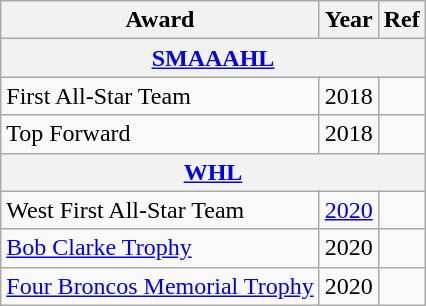<table class="wikitable">
<tr>
<th>Award</th>
<th>Year</th>
<th>Ref</th>
</tr>
<tr>
<th colspan="3"><a href='#'>SMAAAHL</a></th>
</tr>
<tr>
<td>First All-Star Team</td>
<td>2018</td>
<td></td>
</tr>
<tr>
<td>Top Forward</td>
<td>2018</td>
<td></td>
</tr>
<tr>
<th colspan="3"><a href='#'>WHL</a></th>
</tr>
<tr>
<td>West First All-Star Team</td>
<td><a href='#'>2020</a></td>
<td></td>
</tr>
<tr>
<td><a href='#'>Bob Clarke Trophy</a></td>
<td>2020</td>
<td></td>
</tr>
<tr>
<td><a href='#'>Four Broncos Memorial Trophy</a></td>
<td>2020</td>
<td></td>
</tr>
</table>
